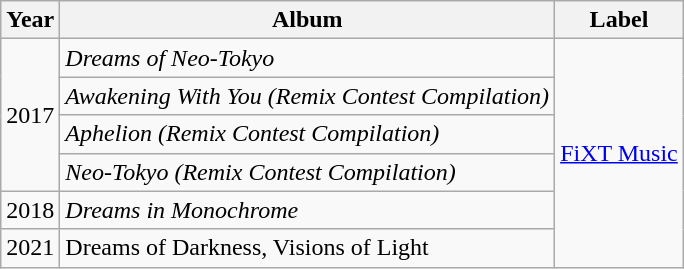<table class=wikitable>
<tr>
<th>Year</th>
<th>Album</th>
<th>Label</th>
</tr>
<tr>
<td rowspan="4">2017</td>
<td><em>Dreams of Neo-Tokyo</em></td>
<td rowspan="6"><a href='#'>FiXT Music</a></td>
</tr>
<tr>
<td><em>Awakening With You (Remix Contest Compilation)</em></td>
</tr>
<tr>
<td><em>Aphelion (Remix Contest Compilation)</em></td>
</tr>
<tr>
<td><em>Neo-Tokyo (Remix Contest Compilation)</em></td>
</tr>
<tr>
<td>2018</td>
<td><em>Dreams in Monochrome</em></td>
</tr>
<tr>
<td>2021</td>
<td>Dreams of Darkness, Visions of Light</td>
</tr>
</table>
